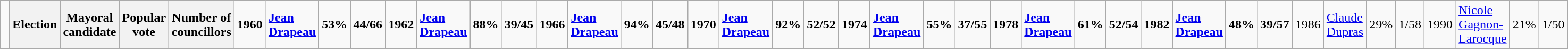<table class=wikitable>
<tr>
<td> </td>
<th>Election</th>
<th>Mayoral candidate</th>
<th>Popular vote</th>
<th>Number of councillors<br></th>
<td><strong>1960</strong><td><strong><a href='#'>Jean Drapeau</a></strong><td><strong>53%</strong><td><strong>44/66</strong><br></td>
<td><strong>1962</strong><td><strong><a href='#'>Jean Drapeau</a></strong><td><strong>88%</strong><td><strong>39/45</strong><br></td>
<td><strong>1966</strong><td><strong><a href='#'>Jean Drapeau</a></strong><td><strong>94%</strong><td><strong>45/48</strong><br></td>
<td><strong>1970</strong><td><strong><a href='#'>Jean Drapeau</a></strong><td><strong>92%</strong><td><strong>52/52</strong><br></td>
<td><strong>1974</strong><td><strong><a href='#'>Jean Drapeau</a></strong><td><strong>55%</strong><td><strong>37/55</strong><br></td>
<td><strong>1978</strong><td><strong><a href='#'>Jean Drapeau</a></strong><td><strong>61%</strong><td><strong>52/54</strong><br></td>
<td><strong>1982</strong><td><strong><a href='#'>Jean Drapeau</a></strong><td><strong>48%</strong><td><strong>39/57</strong><br></td>
<td>1986<td><a href='#'>Claude Dupras</a><td>29%<td>1/58<br></td>
<td>1990<td><a href='#'>Nicole Gagnon-Larocque</a><td>21%<td>1/50</td>
</tr>
</table>
